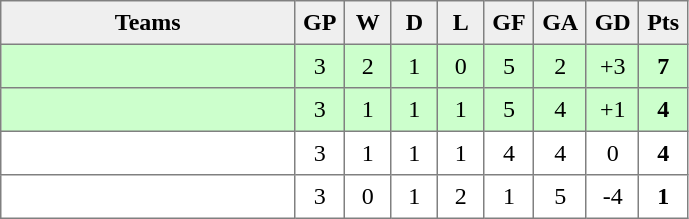<table style=border-collapse:collapse border=1 cellspacing=0 cellpadding=5>
<tr align=center bgcolor=#efefef>
<th width=185>Teams</th>
<th width=20>GP</th>
<th width=20>W</th>
<th width=20>D</th>
<th width=20>L</th>
<th width=20>GF</th>
<th width=20>GA</th>
<th width=20>GD</th>
<th width=20>Pts</th>
</tr>
<tr align=center style="background:#ccffcc;">
<td style="text-align:left;"></td>
<td>3</td>
<td>2</td>
<td>1</td>
<td>0</td>
<td>5</td>
<td>2</td>
<td>+3</td>
<td><strong>7</strong></td>
</tr>
<tr align=center style="background:#ccffcc;">
<td style="text-align:left;"></td>
<td>3</td>
<td>1</td>
<td>1</td>
<td>1</td>
<td>5</td>
<td>4</td>
<td>+1</td>
<td><strong>4</strong></td>
</tr>
<tr align=center>
<td style="text-align:left;"></td>
<td>3</td>
<td>1</td>
<td>1</td>
<td>1</td>
<td>4</td>
<td>4</td>
<td>0</td>
<td><strong>4</strong></td>
</tr>
<tr align=center>
<td style="text-align:left;"></td>
<td>3</td>
<td>0</td>
<td>1</td>
<td>2</td>
<td>1</td>
<td>5</td>
<td>-4</td>
<td><strong>1</strong></td>
</tr>
</table>
